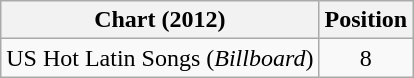<table class="wikitable">
<tr>
<th>Chart (2012)</th>
<th>Position</th>
</tr>
<tr>
<td>US Hot Latin Songs (<em>Billboard</em>)</td>
<td align=Center>8</td>
</tr>
</table>
